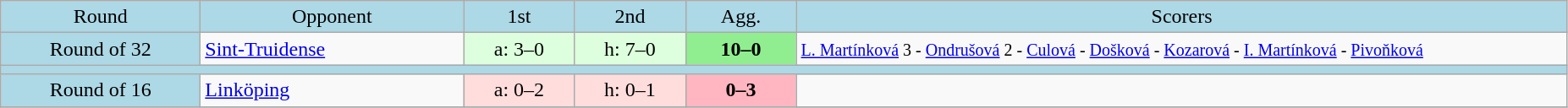<table class="wikitable" style="text-align:center">
<tr bgcolor=lightblue>
<td width=150px>Round</td>
<td width=200px>Opponent</td>
<td width=80px>1st</td>
<td width=80px>2nd</td>
<td width=80px>Agg.</td>
<td width=600px>Scorers</td>
</tr>
<tr>
<td bgcolor=lightblue>Round of 32</td>
<td align=left> <a href='#'>Sint-Truidense</a></td>
<td bgcolor="#ddffdd">a: 3–0</td>
<td bgcolor="#ddffdd">h: 7–0</td>
<td bgcolor=lightgreen><strong>10–0</strong></td>
<td align=left><small><a href='#'>L. Martínková</a> 3 - <a href='#'>Ondrušová</a> 2 - <a href='#'>Culová</a> - <a href='#'>Došková</a> - <a href='#'>Kozarová</a> - <a href='#'>I. Martínková</a> - <a href='#'>Pivoňková</a></small></td>
</tr>
<tr bgcolor=lightblue>
<td colspan=6></td>
</tr>
<tr>
<td bgcolor=lightblue>Round of 16</td>
<td align=left> <a href='#'>Linköping</a></td>
<td bgcolor="#ffdddd">a: 0–2</td>
<td bgcolor="#ffdddd">h: 0–1</td>
<td bgcolor=lightpink><strong>0–3</strong></td>
<td align=left></td>
</tr>
<tr>
</tr>
</table>
